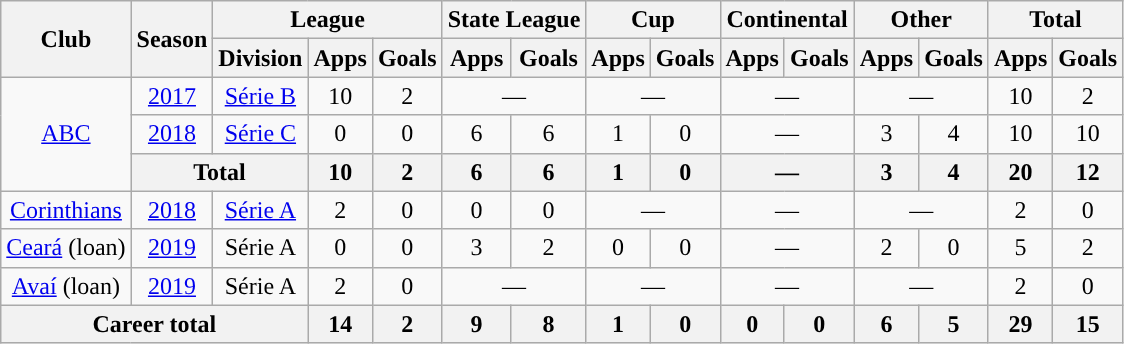<table class="wikitable" style="text-align: center;">
<tr>
<th rowspan="2">Club</th>
<th rowspan="2">Season</th>
<th colspan="3">League</th>
<th colspan="2">State League</th>
<th colspan="2">Cup</th>
<th colspan="2">Continental</th>
<th colspan="2">Other</th>
<th colspan="2">Total</th>
</tr>
<tr>
<th>Division</th>
<th>Apps</th>
<th>Goals</th>
<th>Apps</th>
<th>Goals</th>
<th>Apps</th>
<th>Goals</th>
<th>Apps</th>
<th>Goals</th>
<th>Apps</th>
<th>Goals</th>
<th>Apps</th>
<th>Goals</th>
</tr>
<tr>
<td rowspan="3"><a href='#'>ABC</a></td>
<td><a href='#'>2017</a></td>
<td><a href='#'>Série B</a></td>
<td>10</td>
<td>2</td>
<td colspan="2">—</td>
<td colspan="2">—</td>
<td colspan="2">—</td>
<td colspan="2">—</td>
<td>10</td>
<td>2</td>
</tr>
<tr>
<td><a href='#'>2018</a></td>
<td><a href='#'>Série C</a></td>
<td>0</td>
<td>0</td>
<td>6</td>
<td>6</td>
<td>1</td>
<td>0</td>
<td colspan="2">—</td>
<td>3</td>
<td>4</td>
<td>10</td>
<td>10</td>
</tr>
<tr>
<th colspan="2">Total</th>
<th>10</th>
<th>2</th>
<th>6</th>
<th>6</th>
<th>1</th>
<th>0</th>
<th colspan="2">—</th>
<th>3</th>
<th>4</th>
<th>20</th>
<th>12</th>
</tr>
<tr>
<td><a href='#'>Corinthians</a></td>
<td><a href='#'>2018</a></td>
<td><a href='#'>Série A</a></td>
<td>2</td>
<td>0</td>
<td>0</td>
<td>0</td>
<td colspan="2">—</td>
<td colspan="2">—</td>
<td colspan="2">—</td>
<td>2</td>
<td>0</td>
</tr>
<tr>
<td><a href='#'>Ceará</a> (loan)</td>
<td><a href='#'>2019</a></td>
<td>Série A</td>
<td>0</td>
<td>0</td>
<td>3</td>
<td>2</td>
<td>0</td>
<td>0</td>
<td colspan="2">—</td>
<td>2</td>
<td>0</td>
<td>5</td>
<td>2</td>
</tr>
<tr>
<td><a href='#'>Avaí</a> (loan)</td>
<td><a href='#'>2019</a></td>
<td>Série A</td>
<td>2</td>
<td>0</td>
<td colspan="2">—</td>
<td colspan="2">—</td>
<td colspan="2">—</td>
<td colspan="2">—</td>
<td>2</td>
<td>0</td>
</tr>
<tr>
<th colspan="3"><strong>Career total</strong></th>
<th>14</th>
<th>2</th>
<th>9</th>
<th>8</th>
<th>1</th>
<th>0</th>
<th>0</th>
<th>0</th>
<th>6</th>
<th>5</th>
<th>29</th>
<th>15</th>
</tr>
</table>
